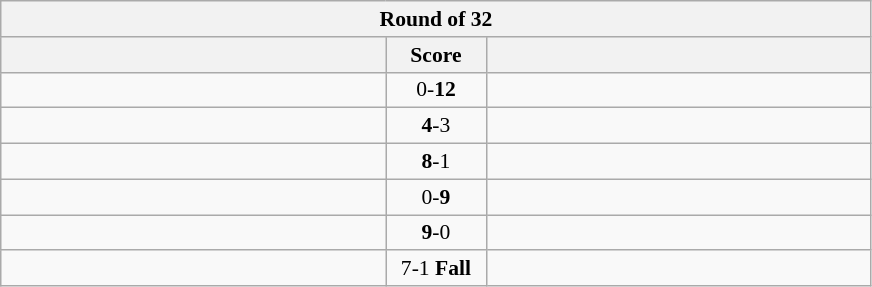<table class="wikitable" style="text-align: center; font-size:90% ">
<tr>
<th colspan=3>Round of 32</th>
</tr>
<tr>
<th align="right" width="250"></th>
<th width="60">Score</th>
<th align="left" width="250"></th>
</tr>
<tr>
<td align=left></td>
<td align=center>0-<strong>12</strong></td>
<td align=left><strong></strong></td>
</tr>
<tr>
<td align=left><strong></strong></td>
<td align=center><strong>4</strong>-3</td>
<td align=left></td>
</tr>
<tr>
<td align=left><strong></strong></td>
<td align=center><strong>8</strong>-1</td>
<td align=left></td>
</tr>
<tr>
<td align=left></td>
<td align=center>0-<strong>9</strong></td>
<td align=left><strong></strong></td>
</tr>
<tr>
<td align=left><strong></strong></td>
<td align=center><strong>9</strong>-0</td>
<td align=left></td>
</tr>
<tr>
<td align=left><strong></strong></td>
<td align=center>7-1 <strong>Fall</strong></td>
<td align=left></td>
</tr>
</table>
